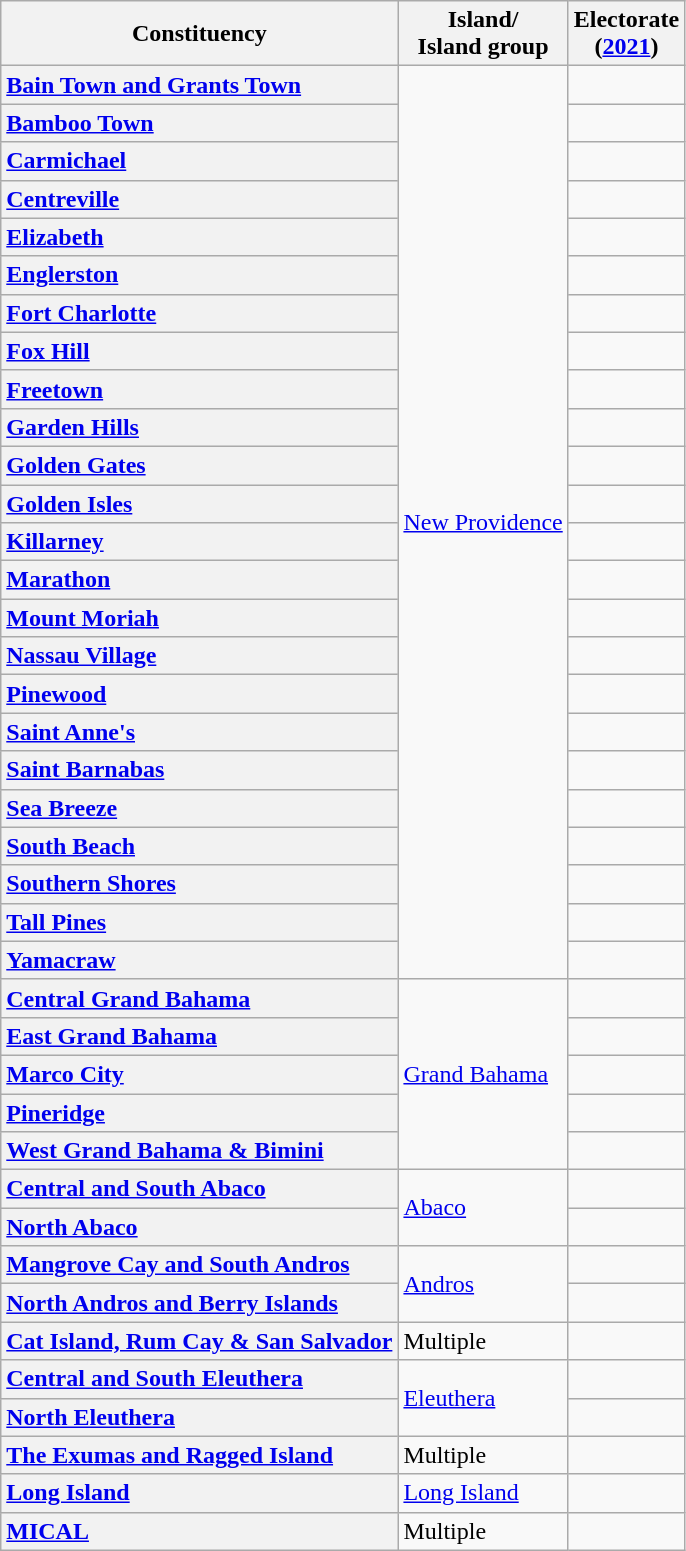<table class="wikitable sortable">
<tr>
<th scope=col>Constituency</th>
<th scope=col>Island/<br>Island group</th>
<th scope=col>Electorate<br>(<a href='#'>2021</a>)</th>
</tr>
<tr>
<th style="text-align:left" scope=row><a href='#'>Bain Town and Grants Town</a></th>
<td rowspan=24><a href='#'>New Providence</a></td>
<td style="text-align:right"></td>
</tr>
<tr>
<th style="text-align:left" scope=row><a href='#'>Bamboo Town</a></th>
<td style="text-align:right"></td>
</tr>
<tr>
<th style="text-align:left" scope=row><a href='#'>Carmichael</a></th>
<td style="text-align:right"></td>
</tr>
<tr>
<th style="text-align:left" scope=row><a href='#'>Centreville</a></th>
<td style="text-align:right"></td>
</tr>
<tr>
<th style="text-align:left" scope=row><a href='#'>Elizabeth</a></th>
<td style="text-align:right"></td>
</tr>
<tr>
<th style="text-align:left" scope=row><a href='#'>Englerston</a></th>
<td style="text-align:right"></td>
</tr>
<tr>
<th style="text-align:left" scope=row><a href='#'>Fort Charlotte</a></th>
<td style="text-align:right"></td>
</tr>
<tr>
<th style="text-align:left" scope=row><a href='#'>Fox Hill</a></th>
<td style="text-align:right"></td>
</tr>
<tr>
<th style="text-align:left" scope=row><a href='#'>Freetown</a></th>
<td style="text-align:right"></td>
</tr>
<tr>
<th style="text-align:left" scope=row><a href='#'>Garden Hills</a></th>
<td style="text-align:right"></td>
</tr>
<tr>
<th style="text-align:left" scope=row><a href='#'>Golden Gates</a></th>
<td style="text-align:right"></td>
</tr>
<tr>
<th style="text-align:left" scope=row><a href='#'>Golden Isles</a></th>
<td style="text-align:right"></td>
</tr>
<tr>
<th style="text-align:left" scope=row><a href='#'>Killarney</a></th>
<td style="text-align:right"></td>
</tr>
<tr>
<th style="text-align:left" scope=row><a href='#'>Marathon</a></th>
<td style="text-align:right"></td>
</tr>
<tr>
<th style="text-align:left" scope=row><a href='#'>Mount Moriah</a></th>
<td style="text-align:right"></td>
</tr>
<tr>
<th style="text-align:left" scope=row><a href='#'>Nassau Village</a></th>
<td style="text-align:right"></td>
</tr>
<tr>
<th style="text-align:left" scope=row><a href='#'>Pinewood</a></th>
<td style="text-align:right"></td>
</tr>
<tr>
<th style="text-align:left" scope=row><a href='#'>Saint Anne's</a></th>
<td style="text-align:right"></td>
</tr>
<tr>
<th style="text-align:left" scope=row><a href='#'>Saint Barnabas</a></th>
<td style="text-align:right"></td>
</tr>
<tr>
<th style="text-align:left" scope=row><a href='#'>Sea Breeze</a></th>
<td style="text-align:right"></td>
</tr>
<tr>
<th style="text-align:left" scope=row><a href='#'>South Beach</a></th>
<td style="text-align:right"></td>
</tr>
<tr>
<th style="text-align:left" scope=row><a href='#'>Southern Shores</a></th>
<td style="text-align:right"></td>
</tr>
<tr>
<th style="text-align:left" scope=row><a href='#'>Tall Pines</a></th>
<td style="text-align:right"></td>
</tr>
<tr>
<th style="text-align:left" scope=row><a href='#'>Yamacraw</a></th>
<td style="text-align:right"></td>
</tr>
<tr>
<th style="text-align:left" scope=row><a href='#'>Central Grand Bahama</a></th>
<td rowspan=5><a href='#'>Grand Bahama</a></td>
<td style="text-align:right"></td>
</tr>
<tr>
<th style="text-align:left" scope=row><a href='#'>East Grand Bahama</a></th>
<td style="text-align:right"></td>
</tr>
<tr>
<th style="text-align:left" scope=row><a href='#'>Marco City</a></th>
<td style="text-align:right"></td>
</tr>
<tr>
<th style="text-align:left" scope=row><a href='#'>Pineridge</a></th>
<td style="text-align:right"></td>
</tr>
<tr>
<th style="text-align:left" scope=row><a href='#'>West Grand Bahama & Bimini</a></th>
<td style="text-align:right"></td>
</tr>
<tr>
<th style="text-align:left" scope=row><a href='#'>Central and South Abaco</a></th>
<td rowspan=2><a href='#'>Abaco</a></td>
<td style="text-align:right"></td>
</tr>
<tr>
<th style="text-align:left" scope=row><a href='#'>North Abaco</a></th>
<td style="text-align:right"></td>
</tr>
<tr>
<th style="text-align:left" scope=row><a href='#'>Mangrove Cay and South Andros</a></th>
<td rowspan=2><a href='#'>Andros</a></td>
<td style="text-align:right"></td>
</tr>
<tr>
<th style="text-align:left" scope=row><a href='#'>North Andros and Berry Islands</a></th>
<td style="text-align:right"></td>
</tr>
<tr>
<th style="text-align:left" scope=row><a href='#'>Cat Island, Rum Cay & San Salvador</a></th>
<td>Multiple</td>
<td style="text-align:right"></td>
</tr>
<tr>
<th style="text-align:left" scope=row><a href='#'>Central and South Eleuthera</a></th>
<td rowspan=2><a href='#'>Eleuthera</a></td>
<td style="text-align:right"></td>
</tr>
<tr>
<th style="text-align:left" scope=row><a href='#'>North Eleuthera</a></th>
<td style="text-align:right"></td>
</tr>
<tr>
<th style="text-align:left" scope=row><a href='#'>The Exumas and Ragged Island</a></th>
<td>Multiple</td>
<td style="text-align:right"></td>
</tr>
<tr>
<th style="text-align:left" scope=row><a href='#'>Long Island</a></th>
<td><a href='#'>Long Island</a></td>
<td style="text-align:right"></td>
</tr>
<tr>
<th style="text-align:left" scope=row><a href='#'>MICAL</a></th>
<td>Multiple</td>
<td style="text-align:right"></td>
</tr>
</table>
